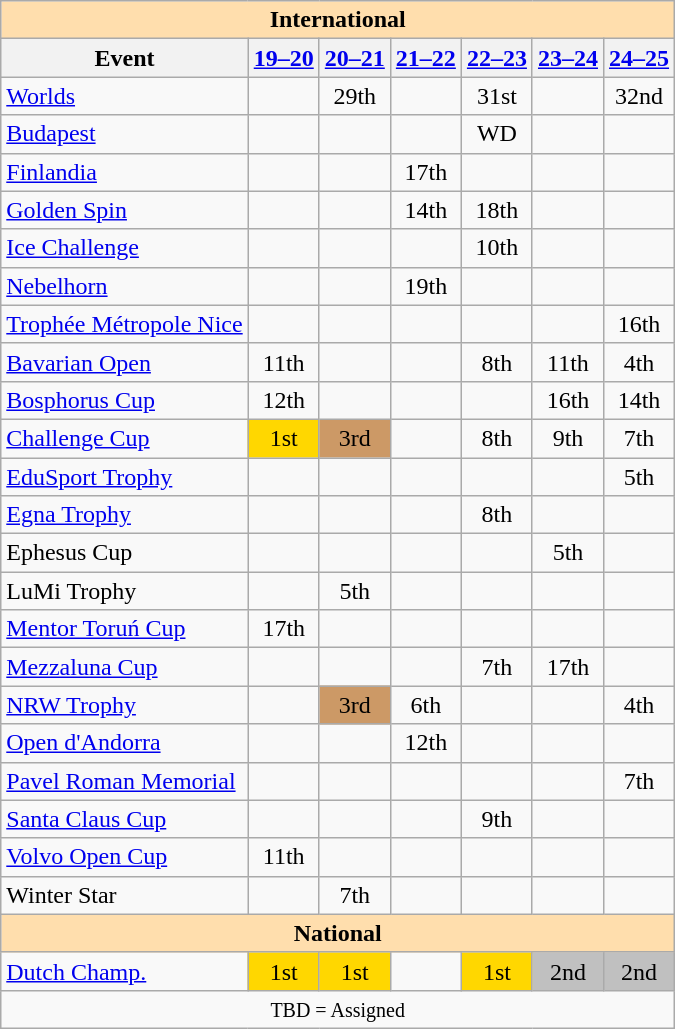<table class="wikitable" style="text-align:center">
<tr>
<th style="background-color: #ffdead; " colspan=9 align=center>International</th>
</tr>
<tr>
<th>Event</th>
<th><a href='#'>19–20</a></th>
<th><a href='#'>20–21</a></th>
<th><a href='#'>21–22</a></th>
<th><a href='#'>22–23</a></th>
<th><a href='#'>23–24</a></th>
<th><a href='#'>24–25</a></th>
</tr>
<tr>
<td align=left><a href='#'>Worlds</a></td>
<td></td>
<td>29th</td>
<td></td>
<td>31st</td>
<td></td>
<td>32nd</td>
</tr>
<tr>
<td align=left> <a href='#'>Budapest</a></td>
<td></td>
<td></td>
<td></td>
<td>WD</td>
<td></td>
<td></td>
</tr>
<tr>
<td align=left> <a href='#'>Finlandia</a></td>
<td></td>
<td></td>
<td>17th</td>
<td></td>
<td></td>
<td></td>
</tr>
<tr>
<td align=left> <a href='#'>Golden Spin</a></td>
<td></td>
<td></td>
<td>14th</td>
<td>18th</td>
<td></td>
<td></td>
</tr>
<tr>
<td align=left> <a href='#'>Ice Challenge</a></td>
<td></td>
<td></td>
<td></td>
<td>10th</td>
<td></td>
<td></td>
</tr>
<tr>
<td align=left> <a href='#'>Nebelhorn</a></td>
<td></td>
<td></td>
<td>19th</td>
<td></td>
<td></td>
<td></td>
</tr>
<tr>
<td align=left> <a href='#'>Trophée Métropole Nice</a></td>
<td></td>
<td></td>
<td></td>
<td></td>
<td></td>
<td>16th</td>
</tr>
<tr>
<td align=left><a href='#'>Bavarian Open</a></td>
<td>11th</td>
<td></td>
<td></td>
<td>8th</td>
<td>11th</td>
<td>4th</td>
</tr>
<tr>
<td align=left><a href='#'>Bosphorus Cup</a></td>
<td>12th</td>
<td></td>
<td></td>
<td></td>
<td>16th</td>
<td>14th</td>
</tr>
<tr>
<td align=left><a href='#'>Challenge Cup</a></td>
<td bgcolor=gold>1st</td>
<td bgcolor=cc9966>3rd</td>
<td></td>
<td>8th</td>
<td>9th</td>
<td>7th</td>
</tr>
<tr>
<td align=left><a href='#'>EduSport Trophy</a></td>
<td></td>
<td></td>
<td></td>
<td></td>
<td></td>
<td>5th</td>
</tr>
<tr>
<td align=left><a href='#'>Egna Trophy</a></td>
<td></td>
<td></td>
<td></td>
<td>8th</td>
<td></td>
<td></td>
</tr>
<tr>
<td align=left>Ephesus Cup</td>
<td></td>
<td></td>
<td></td>
<td></td>
<td>5th</td>
<td></td>
</tr>
<tr>
<td align=left>LuMi Trophy</td>
<td></td>
<td>5th</td>
<td></td>
<td></td>
<td></td>
<td></td>
</tr>
<tr>
<td align=left><a href='#'>Mentor Toruń Cup</a></td>
<td>17th</td>
<td></td>
<td></td>
<td></td>
<td></td>
<td></td>
</tr>
<tr>
<td align=left><a href='#'>Mezzaluna Cup</a></td>
<td></td>
<td></td>
<td></td>
<td>7th</td>
<td>17th</td>
<td></td>
</tr>
<tr>
<td align=left><a href='#'>NRW Trophy</a></td>
<td></td>
<td bgcolor=cc9966>3rd</td>
<td>6th</td>
<td></td>
<td></td>
<td>4th</td>
</tr>
<tr>
<td align=left><a href='#'>Open d'Andorra</a></td>
<td></td>
<td></td>
<td>12th</td>
<td></td>
<td></td>
<td></td>
</tr>
<tr>
<td align=left><a href='#'>Pavel Roman Memorial</a></td>
<td></td>
<td></td>
<td></td>
<td></td>
<td></td>
<td>7th</td>
</tr>
<tr>
<td align=left><a href='#'>Santa Claus Cup</a></td>
<td></td>
<td></td>
<td></td>
<td>9th</td>
<td></td>
<td></td>
</tr>
<tr>
<td align=left><a href='#'>Volvo Open Cup</a></td>
<td>11th</td>
<td></td>
<td></td>
<td></td>
<td></td>
<td></td>
</tr>
<tr>
<td align=left>Winter Star</td>
<td></td>
<td>7th</td>
<td></td>
<td></td>
<td></td>
<td></td>
</tr>
<tr>
<th style="background-color: #ffdead; " colspan=9 align=center>National</th>
</tr>
<tr>
<td align=left><a href='#'>Dutch Champ.</a></td>
<td bgcolor=gold>1st</td>
<td bgcolor=gold>1st</td>
<td></td>
<td bgcolor=gold>1st</td>
<td bgcolor=silver>2nd</td>
<td bgcolor=silver>2nd</td>
</tr>
<tr>
<td colspan=9 align=center><small> TBD = Assigned </small></td>
</tr>
</table>
